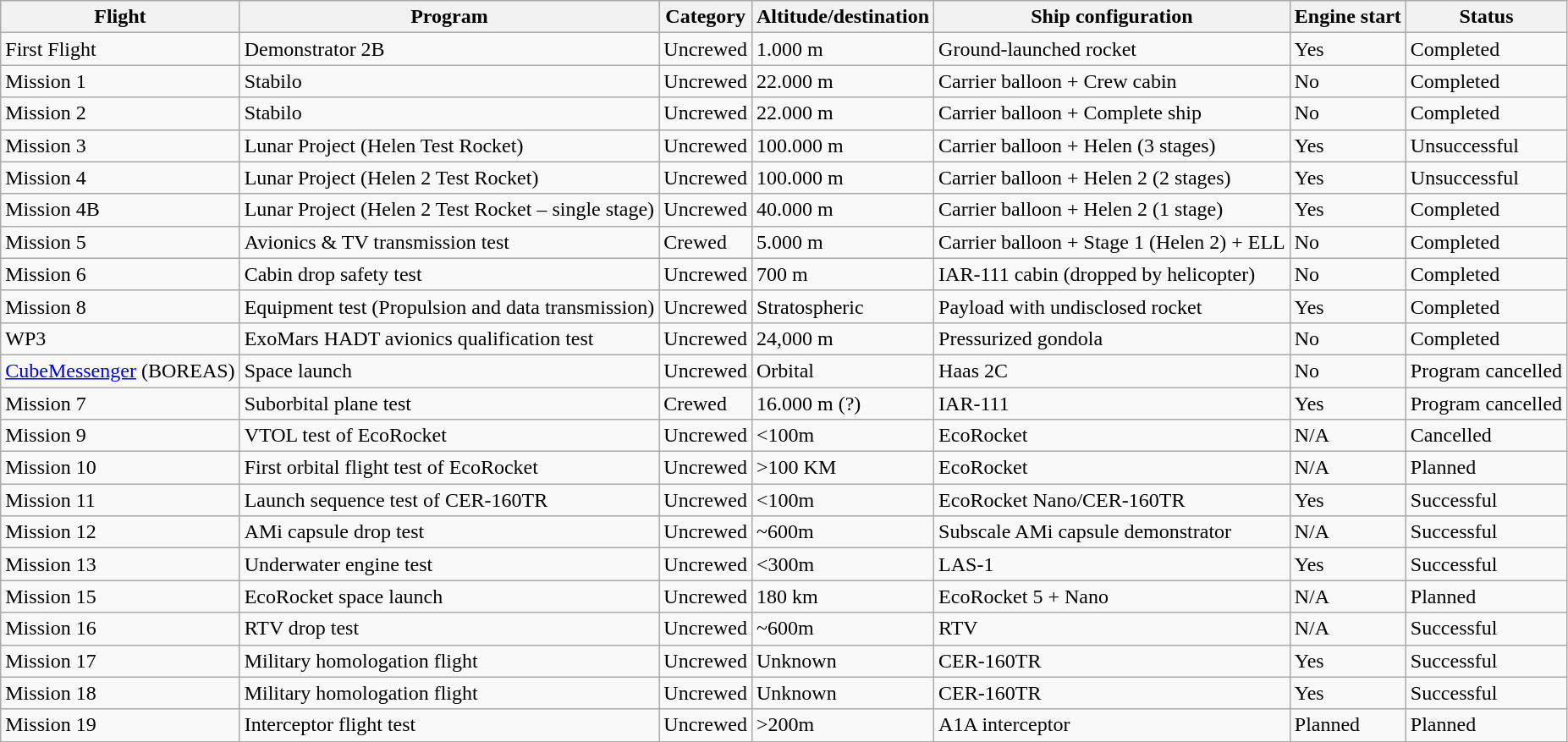<table class="wikitable">
<tr>
<th>Flight</th>
<th>Program</th>
<th>Category</th>
<th>Altitude/destination</th>
<th>Ship configuration</th>
<th>Engine start</th>
<th>Status</th>
</tr>
<tr>
<td>First Flight</td>
<td>Demonstrator 2B</td>
<td>Uncrewed</td>
<td>1.000 m</td>
<td>Ground-launched rocket</td>
<td>Yes</td>
<td>Completed</td>
</tr>
<tr>
<td>Mission 1</td>
<td>Stabilo</td>
<td>Uncrewed</td>
<td>22.000 m</td>
<td>Carrier balloon + Crew cabin</td>
<td>No</td>
<td>Completed</td>
</tr>
<tr>
<td>Mission 2</td>
<td>Stabilo</td>
<td>Uncrewed</td>
<td>22.000 m</td>
<td>Carrier balloon + Complete ship</td>
<td>No</td>
<td>Completed</td>
</tr>
<tr>
<td>Mission 3</td>
<td>Lunar Project (Helen Test Rocket)</td>
<td>Uncrewed</td>
<td>100.000 m</td>
<td>Carrier balloon + Helen (3 stages)</td>
<td>Yes</td>
<td>Unsuccessful</td>
</tr>
<tr>
<td>Mission 4</td>
<td>Lunar Project (Helen 2 Test Rocket)</td>
<td>Uncrewed</td>
<td>100.000 m</td>
<td>Carrier balloon + Helen 2 (2 stages)</td>
<td>Yes</td>
<td>Unsuccessful</td>
</tr>
<tr>
<td>Mission 4B</td>
<td>Lunar Project (Helen 2 Test Rocket – single stage)</td>
<td>Uncrewed</td>
<td>40.000 m</td>
<td>Carrier balloon + Helen 2 (1 stage)</td>
<td>Yes</td>
<td>Completed</td>
</tr>
<tr>
<td>Mission 5</td>
<td>Avionics & TV transmission test</td>
<td>Crewed</td>
<td>5.000 m</td>
<td>Carrier balloon + Stage 1 (Helen 2) + ELL</td>
<td>No</td>
<td>Completed</td>
</tr>
<tr>
<td>Mission 6</td>
<td>Cabin drop safety test</td>
<td>Uncrewed</td>
<td>700 m</td>
<td>IAR-111 cabin (dropped by helicopter)</td>
<td>No</td>
<td>Completed</td>
</tr>
<tr>
<td>Mission 8</td>
<td>Equipment test (Propulsion and data transmission)</td>
<td>Uncrewed</td>
<td>Stratospheric</td>
<td>Payload with undisclosed rocket</td>
<td>Yes</td>
<td>Completed</td>
</tr>
<tr>
<td>WP3</td>
<td>ExoMars HADT avionics qualification test</td>
<td>Uncrewed</td>
<td>24,000 m</td>
<td>Pressurized gondola</td>
<td>No</td>
<td>Completed</td>
</tr>
<tr>
<td><a href='#'>CubeMessenger</a> (BOREAS)</td>
<td>Space launch</td>
<td>Uncrewed</td>
<td>Orbital</td>
<td>Haas 2C</td>
<td>No</td>
<td>Program cancelled</td>
</tr>
<tr>
<td>Mission 7</td>
<td>Suborbital plane test</td>
<td>Crewed</td>
<td>16.000 m (?)</td>
<td>IAR-111</td>
<td>Yes</td>
<td>Program cancelled</td>
</tr>
<tr>
<td>Mission 9</td>
<td>VTOL test of EcoRocket</td>
<td>Uncrewed</td>
<td><100m</td>
<td>EcoRocket</td>
<td>N/A</td>
<td>Cancelled</td>
</tr>
<tr>
<td>Mission 10</td>
<td>First orbital flight test of EcoRocket</td>
<td>Uncrewed</td>
<td>>100 KM</td>
<td>EcoRocket</td>
<td>N/A</td>
<td>Planned</td>
</tr>
<tr>
<td>Mission 11</td>
<td>Launch sequence test of CER-160TR</td>
<td>Uncrewed</td>
<td><100m</td>
<td>EcoRocket Nano/CER-160TR</td>
<td>Yes</td>
<td>Successful</td>
</tr>
<tr>
<td>Mission 12</td>
<td>AMi capsule drop test</td>
<td>Uncrewed</td>
<td>~600m</td>
<td>Subscale AMi capsule demonstrator</td>
<td>N/A</td>
<td>Successful</td>
</tr>
<tr>
<td>Mission 13</td>
<td>Underwater engine test</td>
<td>Uncrewed</td>
<td><300m</td>
<td>LAS-1</td>
<td>Yes</td>
<td>Successful</td>
</tr>
<tr>
<td>Mission 15</td>
<td>EcoRocket space launch</td>
<td>Uncrewed</td>
<td>180 km</td>
<td>EcoRocket 5 + Nano</td>
<td>N/A</td>
<td>Planned</td>
</tr>
<tr>
<td>Mission 16</td>
<td>RTV drop test</td>
<td>Uncrewed</td>
<td>~600m</td>
<td>RTV</td>
<td>N/A</td>
<td>Successful</td>
</tr>
<tr>
<td>Mission 17</td>
<td>Military homologation flight</td>
<td>Uncrewed</td>
<td>Unknown</td>
<td>CER-160TR</td>
<td>Yes</td>
<td>Successful</td>
</tr>
<tr>
<td>Mission 18</td>
<td>Military homologation flight</td>
<td>Uncrewed</td>
<td>Unknown</td>
<td>CER-160TR</td>
<td>Yes</td>
<td>Successful</td>
</tr>
<tr>
<td>Mission 19</td>
<td>Interceptor flight test</td>
<td>Uncrewed</td>
<td>>200m</td>
<td>A1A interceptor</td>
<td>Planned</td>
<td>Planned</td>
</tr>
</table>
